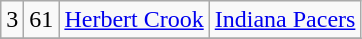<table class="wikitable">
<tr align="center" bgcolor="">
<td>3</td>
<td>61</td>
<td><a href='#'>Herbert Crook</a></td>
<td><a href='#'>Indiana Pacers</a></td>
</tr>
<tr align="center" bgcolor="">
</tr>
</table>
